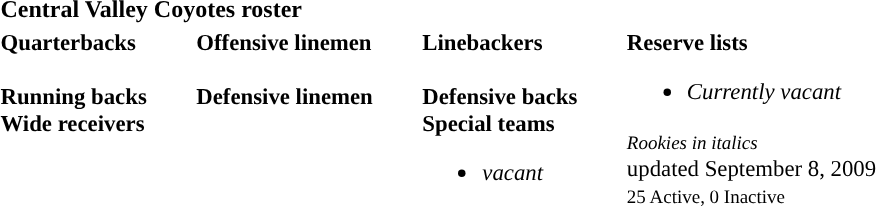<table class="toccolours" style="text-align: left;">
<tr>
<th colspan="7"><strong>Central Valley Coyotes roster</strong></th>
</tr>
<tr>
<td style="font-size: 95%;vertical-align:top;"><strong>Quarterbacks</strong><br>
<br><strong>Running backs</strong>
<br><strong>Wide receivers</strong>





</td>
<td style="width: 25px;"></td>
<td style="font-size: 95%;vertical-align:top;"><strong>Offensive linemen</strong><br>

<br><strong>Defensive linemen</strong>




</td>
<td style="width: 25px;"></td>
<td style="font-size: 95%;vertical-align:top;"><strong>Linebackers</strong><br>

<br><strong>Defensive backs</strong>





<br><strong>Special teams</strong><ul><li><em>vacant</em></li></ul></td>
<td style="width: 25px;"></td>
<td style="font-size: 95%;vertical-align:top;"><strong>Reserve lists</strong><br><ul><li><em>Currently vacant</em></li></ul><small><em>Rookies in italics</em></small><br>
 updated September 8, 2009<br>
<small>25 Active, 0 Inactive</small></td>
</tr>
<tr>
</tr>
</table>
